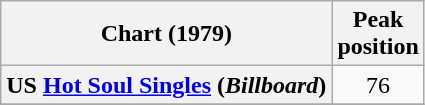<table class="wikitable plainrowheaders sortable">
<tr>
<th>Chart (1979)</th>
<th>Peak<br>position</th>
</tr>
<tr>
<th scope="row">US <a href='#'>Hot Soul Singles</a> (<em>Billboard</em>)</th>
<td align="center">76</td>
</tr>
<tr>
</tr>
</table>
